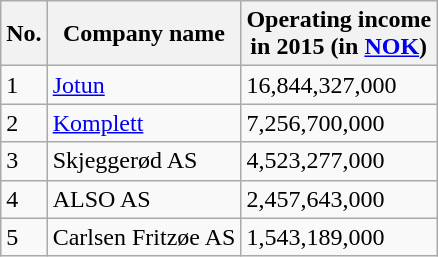<table class="wikitable">
<tr>
<th>No.</th>
<th>Company name</th>
<th>Operating income<br>in 2015 (in <a href='#'>NOK</a>)</th>
</tr>
<tr>
<td>1</td>
<td><a href='#'>Jotun</a></td>
<td>16,844,327,000</td>
</tr>
<tr>
<td>2</td>
<td><a href='#'>Komplett</a></td>
<td>7,256,700,000</td>
</tr>
<tr>
<td>3</td>
<td>Skjeggerød AS</td>
<td>4,523,277,000</td>
</tr>
<tr>
<td>4</td>
<td>ALSO AS</td>
<td>2,457,643,000</td>
</tr>
<tr>
<td>5</td>
<td>Carlsen Fritzøe AS</td>
<td>1,543,189,000</td>
</tr>
</table>
